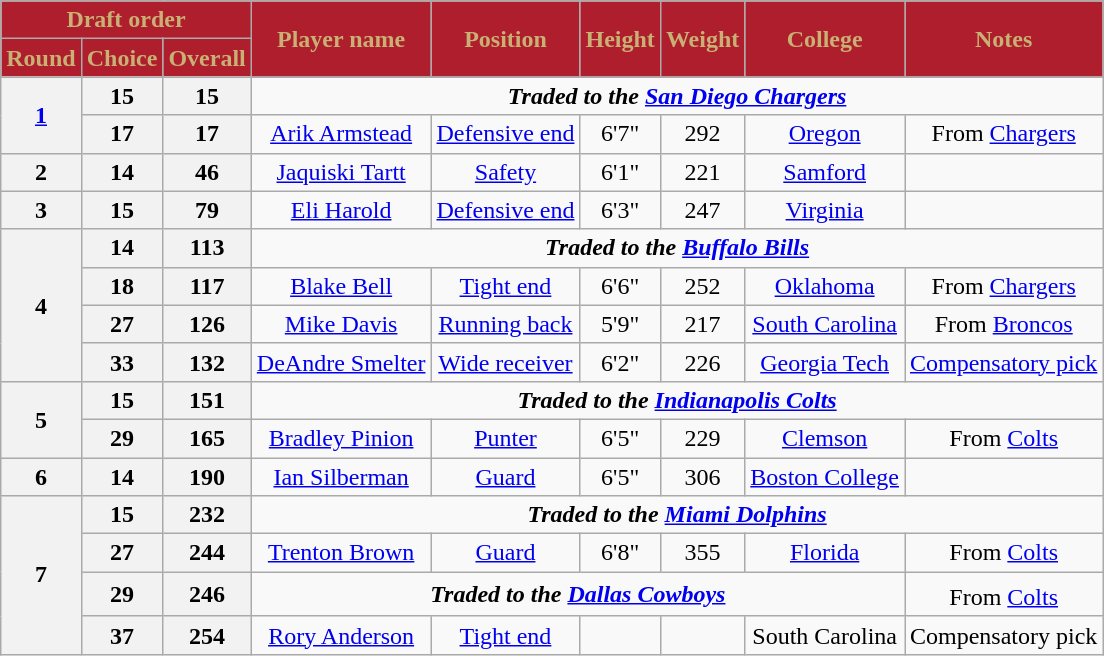<table class="wikitable" style="text-align:center;">
<tr>
<th style="background:#af1e2c; color:#c9b074;" colspan="3">Draft order</th>
<th style="background:#af1e2c; color:#c9b074;" rowspan="2">Player name</th>
<th style="background:#af1e2c; color:#c9b074;" rowspan="2">Position</th>
<th style="background:#af1e2c; color:#c9b074;" rowspan="2">Height</th>
<th style="background:#af1e2c; color:#c9b074;" rowspan="2">Weight</th>
<th style="background:#af1e2c; color:#c9b074;" rowspan="2">College</th>
<th style="background:#af1e2c; color:#c9b074;" rowspan="2">Notes</th>
</tr>
<tr>
<th style="background:#af1e2c; color:#c9b074;">Round</th>
<th style="background:#af1e2c; color:#c9b074;">Choice</th>
<th style="background:#af1e2c; color:#c9b074;">Overall</th>
</tr>
<tr>
<th rowspan=2><a href='#'>1</a></th>
<th>15</th>
<th>15</th>
<td colspan="6"><strong><em>Traded to the <a href='#'>San Diego Chargers</a></em></strong></td>
</tr>
<tr>
<th>17</th>
<th>17</th>
<td><a href='#'>Arik Armstead</a></td>
<td><a href='#'>Defensive end</a></td>
<td>6'7"</td>
<td>292</td>
<td><a href='#'>Oregon</a></td>
<td>From <a href='#'>Chargers</a></td>
</tr>
<tr>
<th>2</th>
<th>14</th>
<th>46</th>
<td><a href='#'>Jaquiski Tartt</a></td>
<td><a href='#'>Safety</a></td>
<td>6'1"</td>
<td>221</td>
<td><a href='#'>Samford</a></td>
<td></td>
</tr>
<tr>
<th>3</th>
<th>15</th>
<th>79</th>
<td><a href='#'>Eli Harold</a></td>
<td><a href='#'>Defensive end</a></td>
<td>6'3"</td>
<td>247</td>
<td><a href='#'>Virginia</a></td>
<td></td>
</tr>
<tr>
<th rowspan=4>4</th>
<th>14</th>
<th>113</th>
<td colspan="6"><strong><em>Traded to the <a href='#'>Buffalo Bills</a></em></strong></td>
</tr>
<tr>
<th>18</th>
<th>117</th>
<td><a href='#'>Blake Bell</a></td>
<td><a href='#'>Tight end</a></td>
<td>6'6"</td>
<td>252</td>
<td><a href='#'>Oklahoma</a></td>
<td>From <a href='#'>Chargers</a></td>
</tr>
<tr>
<th>27</th>
<th>126</th>
<td><a href='#'>Mike Davis</a></td>
<td><a href='#'>Running back</a></td>
<td>5'9"</td>
<td>217</td>
<td><a href='#'>South Carolina</a></td>
<td>From <a href='#'>Broncos</a></td>
</tr>
<tr>
<th>33</th>
<th>132</th>
<td><a href='#'>DeAndre Smelter</a></td>
<td><a href='#'>Wide receiver</a></td>
<td>6'2"</td>
<td>226</td>
<td><a href='#'>Georgia Tech</a></td>
<td><a href='#'>Compensatory pick</a></td>
</tr>
<tr>
<th rowspan=2>5</th>
<th>15</th>
<th>151</th>
<td colspan="6"><strong><em>Traded to the <a href='#'>Indianapolis Colts</a></em></strong></td>
</tr>
<tr>
<th>29</th>
<th>165</th>
<td><a href='#'>Bradley Pinion</a></td>
<td><a href='#'>Punter</a></td>
<td>6'5"</td>
<td>229</td>
<td><a href='#'>Clemson</a></td>
<td>From <a href='#'>Colts</a></td>
</tr>
<tr>
<th>6</th>
<th>14</th>
<th>190</th>
<td><a href='#'>Ian Silberman</a></td>
<td><a href='#'>Guard</a></td>
<td>6'5"</td>
<td>306</td>
<td><a href='#'>Boston College</a></td>
<td></td>
</tr>
<tr>
<th rowspan=4>7</th>
<th>15</th>
<th>232</th>
<td colspan="6"><strong><em>Traded to the <a href='#'>Miami Dolphins</a></em></strong></td>
</tr>
<tr>
<th>27</th>
<th>244</th>
<td><a href='#'>Trenton Brown</a></td>
<td><a href='#'>Guard</a></td>
<td>6'8"</td>
<td>355</td>
<td><a href='#'>Florida</a></td>
<td>From <a href='#'>Colts</a></td>
</tr>
<tr>
<th>29</th>
<th>246</th>
<td colspan="5"><strong><em>Traded to the <a href='#'>Dallas Cowboys</a></em></strong></td>
<td>From <a href='#'>Colts</a><sup></sup></td>
</tr>
<tr>
<th>37</th>
<th>254</th>
<td><a href='#'>Rory Anderson</a></td>
<td><a href='#'>Tight end</a></td>
<td></td>
<td></td>
<td>South Carolina</td>
<td>Compensatory pick</td>
</tr>
</table>
